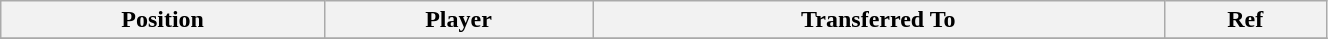<table class="wikitable sortable" style="width:70%; text-align:center; font-size:100%; text-align:left;">
<tr>
<th>Position</th>
<th>Player</th>
<th>Transferred To</th>
<th>Ref</th>
</tr>
<tr>
</tr>
</table>
